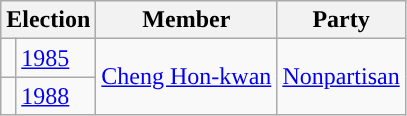<table class="wikitable">
<tr>
<th colspan="2">Election</th>
<th>Member</th>
<th>Party</th>
</tr>
<tr>
<td style="background-color: "></td>
<td><a href='#'>1985</a></td>
<td rowspan=2><a href='#'>Cheng Hon-kwan</a></td>
<td rowspan=2><a href='#'>Nonpartisan</a></td>
</tr>
<tr>
<td style="background-color: "></td>
<td><a href='#'>1988</a></td>
</tr>
</table>
